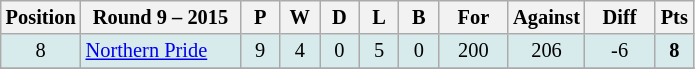<table class="wikitable" style="text-align:center; font-size:85%;">
<tr>
<th width=40 abbr="Position">Position</th>
<th width=100>Round 9 – 2015</th>
<th width=20 abbr="Played">P</th>
<th width=20 abbr="Won">W</th>
<th width=20 abbr="Drawn">D</th>
<th width=20 abbr="Lost">L</th>
<th width=20 abbr="Bye">B</th>
<th width=40 abbr="Points for">For</th>
<th width=40 abbr="Points against">Against</th>
<th width=40 abbr="Points difference">Diff</th>
<th width=20 abbr="Points">Pts</th>
</tr>
<tr style="background: #d7ebed;">
<td>8</td>
<td style="text-align:left;"> <a href='#'>Northern Pride</a></td>
<td>9</td>
<td>4</td>
<td>0</td>
<td>5</td>
<td>0</td>
<td>200</td>
<td>206</td>
<td>-6</td>
<td><strong>8</strong></td>
</tr>
<tr>
</tr>
</table>
